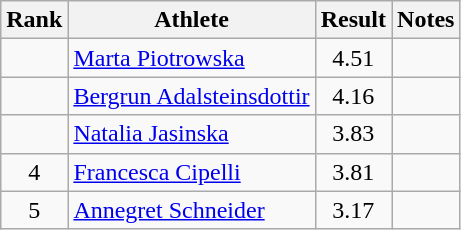<table class="wikitable sortable" style="text-align:center">
<tr>
<th>Rank</th>
<th>Athlete</th>
<th>Result</th>
<th>Notes</th>
</tr>
<tr>
<td></td>
<td style="text-align:left"><a href='#'>Marta Piotrowska</a><br></td>
<td>4.51</td>
<td></td>
</tr>
<tr>
<td></td>
<td style="text-align:left"><a href='#'>Bergrun Adalsteinsdottir</a><br></td>
<td>4.16</td>
<td></td>
</tr>
<tr>
<td></td>
<td style="text-align:left"><a href='#'>Natalia Jasinska</a><br></td>
<td>3.83</td>
<td></td>
</tr>
<tr>
<td>4</td>
<td style="text-align:left"><a href='#'>Francesca Cipelli</a><br></td>
<td>3.81</td>
<td></td>
</tr>
<tr>
<td>5</td>
<td style="text-align:left"><a href='#'>Annegret Schneider</a><br></td>
<td>3.17</td>
<td></td>
</tr>
</table>
